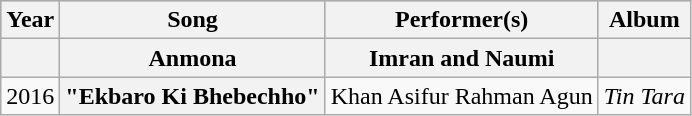<table class="wikitable plainrowheaders" style="text-align: left;">
<tr style="background:#ccc; text-align:center;">
<th scope="col">Year</th>
<th scope="col">Song</th>
<th scope="col">Performer(s)</th>
<th scope="col">Album</th>
</tr>
<tr>
<th></th>
<th>Anmona</th>
<th>Imran and Naumi</th>
<th></th>
</tr>
<tr>
<td>2016</td>
<th scope="row">"Ekbaro Ki Bhebechho"</th>
<td>Khan Asifur Rahman Agun</td>
<td><em>Tin Tara</em></td>
</tr>
</table>
